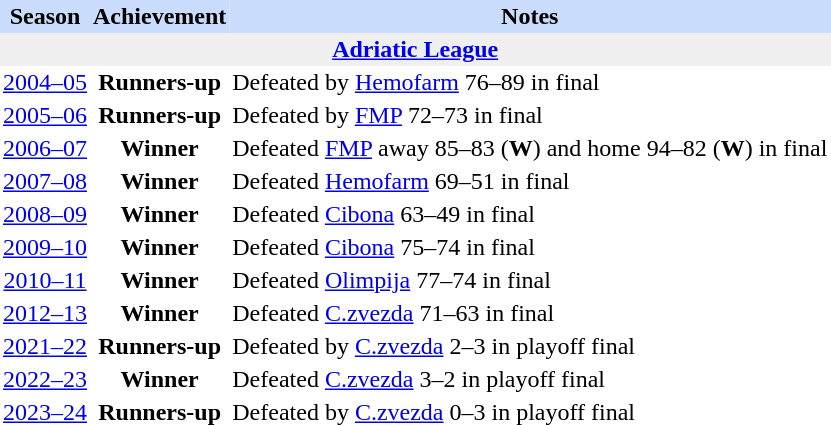<table class="toccolours" border="0" cellpadding="2" cellspacing="0" align="left" style="margin:0.5em;">
<tr bgcolor=#CADCFB>
<th>Season</th>
<th>Achievement</th>
<th>Notes</th>
</tr>
<tr>
<th colspan="4" bgcolor=#EFEFEF><a href='#'>Adriatic League</a></th>
</tr>
<tr>
<td align="center"><a href='#'>2004–05</a></td>
<td align="center"><strong>Runners-up</strong></td>
<td align="left">Defeated by <a href='#'>Hemofarm</a> 76–89 in final</td>
</tr>
<tr>
<td align="center"><a href='#'>2005–06</a></td>
<td align="center"><strong>Runners-up</strong></td>
<td align="left">Defeated by <a href='#'>FMP</a> 72–73 in final</td>
</tr>
<tr>
<td align="center"><a href='#'>2006–07</a></td>
<td align="center"><strong>Winner</strong></td>
<td align="left">Defeated <a href='#'>FMP</a> away 85–83 (<strong>W</strong>) and home 94–82 (<strong>W</strong>) in final</td>
</tr>
<tr>
<td align="center"><a href='#'>2007–08</a></td>
<td align="center"><strong>Winner</strong></td>
<td align="left">Defeated <a href='#'>Hemofarm</a> 69–51 in final</td>
</tr>
<tr>
<td align="center"><a href='#'>2008–09</a></td>
<td align="center"><strong>Winner</strong></td>
<td align="left">Defeated <a href='#'>Cibona</a> 63–49 in final</td>
</tr>
<tr>
<td align="center"><a href='#'>2009–10</a></td>
<td align="center"><strong>Winner</strong></td>
<td align="left">Defeated <a href='#'>Cibona</a> 75–74 in final</td>
</tr>
<tr>
<td align="center"><a href='#'>2010–11</a></td>
<td align="center"><strong>Winner</strong></td>
<td align="left">Defeated <a href='#'>Olimpija</a> 77–74 in final</td>
</tr>
<tr>
<td align="center"><a href='#'>2012–13</a></td>
<td align="center"><strong>Winner</strong></td>
<td align="left">Defeated <a href='#'>C.zvezda</a> 71–63 in final</td>
</tr>
<tr>
<td align="center"><a href='#'>2021–22</a></td>
<td align="center"><strong>Runners-up</strong></td>
<td align="left">Defeated by <a href='#'>C.zvezda</a> 2–3 in playoff final</td>
</tr>
<tr>
<td align="center"><a href='#'>2022–23</a></td>
<td align="center"><strong>Winner</strong></td>
<td align="left">Defeated <a href='#'>C.zvezda</a> 3–2 in playoff final</td>
</tr>
<tr>
<td align="center"><a href='#'>2023–24</a></td>
<td align="center"><strong>Runners-up</strong></td>
<td align="left">Defeated by <a href='#'>C.zvezda</a> 0–3 in playoff final</td>
</tr>
</table>
